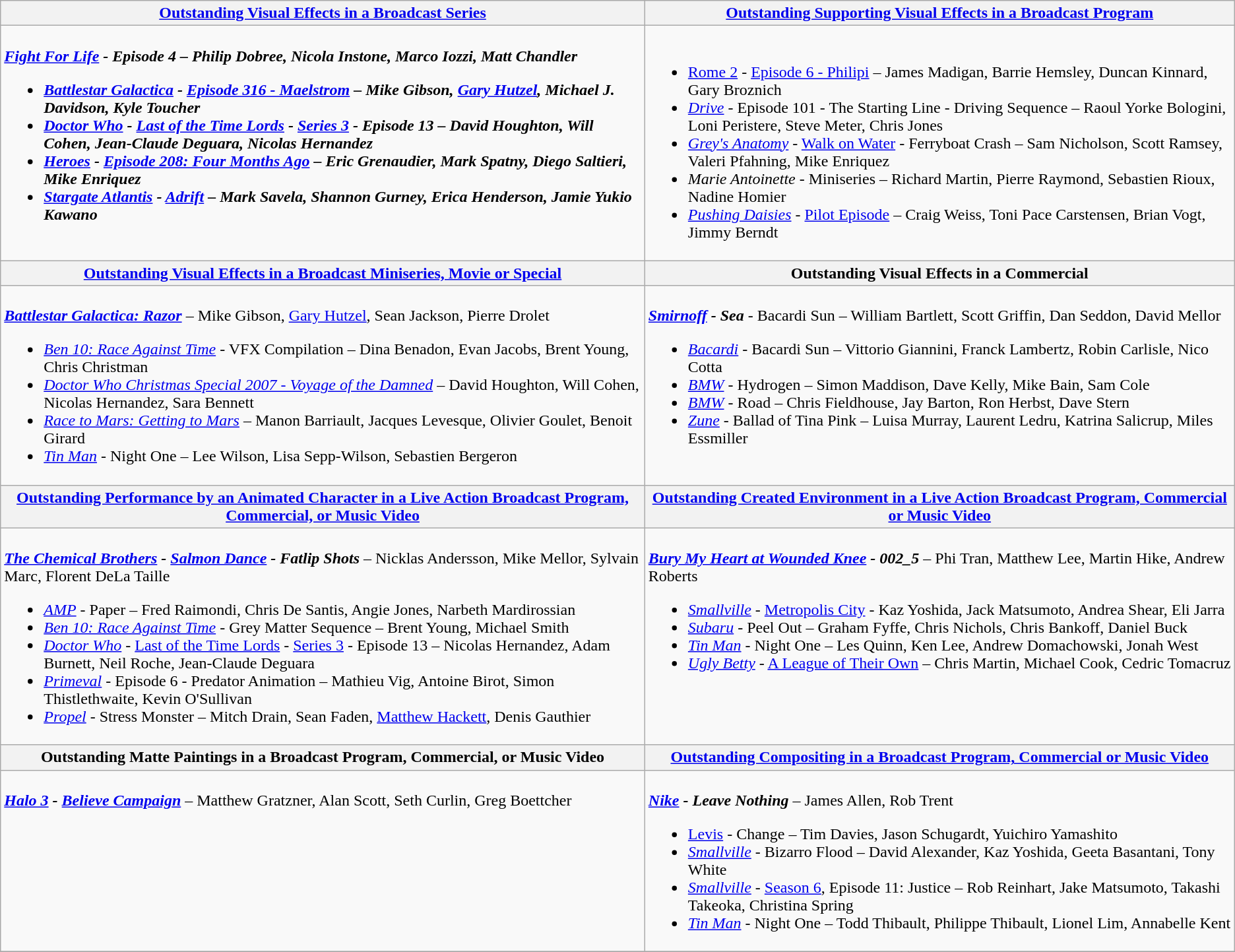<table class=wikitable style="width=100%">
<tr>
<th style="width=50%"><strong><a href='#'>Outstanding Visual Effects in a Broadcast Series</a></strong></th>
<th style="width=50%"><strong><a href='#'>Outstanding Supporting Visual Effects in a Broadcast Program</a></strong></th>
</tr>
<tr>
<td valign="top"><br><strong><em><a href='#'>Fight For Life</a><em> - Episode 4<strong> – Philip Dobree, Nicola Instone, Marco Iozzi, Matt Chandler<ul><li></em><a href='#'>Battlestar Galactica</a><em> - <a href='#'>Episode 316 - Maelstrom</a> – Mike Gibson, <a href='#'>Gary Hutzel</a>, Michael J. Davidson, Kyle Toucher</li><li></em><a href='#'>Doctor Who</a><em> - <a href='#'>Last of the Time Lords</a> - <a href='#'>Series 3</a> - Episode 13 – David Houghton, Will Cohen, Jean-Claude Deguara, Nicolas Hernandez</li><li></em><a href='#'>Heroes</a><em> - <a href='#'>Episode 208: Four Months Ago</a> – Eric Grenaudier, Mark Spatny, Diego Saltieri, Mike Enriquez</li><li></em><a href='#'>Stargate Atlantis</a><em> - <a href='#'>Adrift</a> – Mark Savela, Shannon Gurney, Erica Henderson, Jamie Yukio Kawano</li></ul></td>
<td valign="top"><br><ul><li></em></strong><a href='#'>Rome 2</a></em> - <a href='#'>Episode 6 - Philipi</a></strong> – James Madigan, Barrie Hemsley, Duncan Kinnard, Gary Broznich</li><li><em><a href='#'>Drive</a></em> - Episode 101 - The Starting Line - Driving Sequence – Raoul Yorke Bologini, Loni Peristere, Steve Meter, Chris Jones</li><li><em><a href='#'>Grey's Anatomy</a></em> - <a href='#'>Walk on Water</a> - Ferryboat Crash – Sam Nicholson, Scott Ramsey, Valeri Pfahning, Mike Enriquez</li><li><em>Marie Antoinette</em> - Miniseries – Richard Martin, Pierre Raymond, Sebastien Rioux, Nadine Homier</li><li><em><a href='#'>Pushing Daisies</a></em> - <a href='#'>Pilot Episode</a> – Craig Weiss, Toni Pace Carstensen, Brian Vogt, Jimmy Berndt</li></ul></td>
</tr>
<tr>
<th style="width=50%"><strong><a href='#'>Outstanding Visual Effects in a Broadcast Miniseries, Movie or Special</a></strong></th>
<th style="width=50%"><strong>Outstanding Visual Effects in a Commercial</strong></th>
</tr>
<tr>
<td valign="top"><br><strong><em><a href='#'>Battlestar Galactica: Razor</a></em></strong> – Mike Gibson, <a href='#'>Gary Hutzel</a>, Sean Jackson, Pierre Drolet<ul><li><em><a href='#'>Ben 10: Race Against Time</a></em> - VFX Compilation – Dina Benadon, Evan Jacobs, Brent Young, Chris Christman</li><li><em><a href='#'>Doctor Who Christmas Special 2007 - Voyage of the Damned</a></em> – David Houghton, Will Cohen, Nicolas Hernandez, Sara Bennett</li><li><em><a href='#'>Race to Mars: Getting to Mars</a></em> – Manon Barriault, Jacques Levesque, Olivier Goulet, Benoit Girard</li><li><em><a href='#'>Tin Man</a></em> - Night One – Lee Wilson, Lisa Sepp-Wilson, Sebastien Bergeron</li></ul></td>
<td valign="top"><br><strong><em><a href='#'>Smirnoff</a> - Sea</em></strong> - Bacardi Sun – William Bartlett, Scott Griffin, Dan Seddon, David Mellor<ul><li><em><a href='#'>Bacardi</a></em> - Bacardi Sun – Vittorio Giannini, Franck Lambertz, Robin Carlisle, Nico Cotta</li><li><em><a href='#'>BMW</a></em> - Hydrogen – Simon Maddison, Dave Kelly, Mike Bain, Sam Cole</li><li><em><a href='#'>BMW</a></em> - Road – Chris Fieldhouse, Jay Barton, Ron Herbst, Dave Stern</li><li><em><a href='#'>Zune</a></em> - Ballad of Tina Pink – Luisa Murray, Laurent Ledru, Katrina Salicrup, Miles Essmiller</li></ul></td>
</tr>
<tr>
<th style="width=50%"><strong><a href='#'>Outstanding Performance by an Animated Character in a Live Action Broadcast Program, Commercial, or Music Video</a></strong></th>
<th style="width=50%"><strong><a href='#'>Outstanding Created Environment in a Live Action Broadcast Program, Commercial or Music Video</a></strong></th>
</tr>
<tr>
<td valign="top"><br><strong><em><a href='#'>The Chemical Brothers</a> - <a href='#'>Salmon Dance</a> - Fatlip Shots</em></strong> – Nicklas Andersson, Mike Mellor, Sylvain Marc, Florent DeLa Taille<ul><li><em><a href='#'>AMP</a></em> - Paper – Fred Raimondi, Chris De Santis, Angie Jones, Narbeth Mardirossian</li><li><em><a href='#'>Ben 10: Race Against Time</a></em> - Grey Matter Sequence – Brent Young, Michael Smith</li><li><em><a href='#'>Doctor Who</a></em> - <a href='#'>Last of the Time Lords</a> - <a href='#'>Series 3</a> - Episode 13 – Nicolas Hernandez, Adam Burnett, Neil Roche, Jean-Claude Deguara</li><li><em><a href='#'>Primeval</a></em> - Episode 6 - Predator Animation – Mathieu Vig, Antoine Birot, Simon Thistlethwaite, Kevin O'Sullivan</li><li><em><a href='#'>Propel</a></em> - Stress Monster – Mitch Drain, Sean Faden, <a href='#'>Matthew Hackett</a>, Denis Gauthier</li></ul></td>
<td valign="top"><br><strong><em><a href='#'>Bury My Heart at Wounded Knee</a> - 002_5</em></strong> – Phi Tran, Matthew Lee, Martin Hike, Andrew Roberts<ul><li><em><a href='#'>Smallville</a></em> - <a href='#'>Metropolis City</a> - Kaz Yoshida, Jack Matsumoto, Andrea Shear, Eli Jarra</li><li><em><a href='#'>Subaru</a></em> - Peel Out – Graham Fyffe, Chris Nichols, Chris Bankoff, Daniel Buck</li><li><em><a href='#'>Tin Man</a></em> - Night One – Les Quinn, Ken Lee, Andrew Domachowski, Jonah West</li><li><em><a href='#'>Ugly Betty</a></em> - <a href='#'>A League of Their Own</a> – Chris Martin, Michael Cook, Cedric Tomacruz</li></ul></td>
</tr>
<tr>
<th style="width=50%"><strong>Outstanding Matte Paintings in a Broadcast Program, Commercial, or Music Video</strong></th>
<th style="width=50%"><strong><a href='#'>Outstanding Compositing in a Broadcast Program, Commercial or Music Video</a></strong></th>
</tr>
<tr>
<td valign="top"><br><strong><em><a href='#'>Halo 3</a> - <a href='#'>Believe Campaign</a></em></strong> – Matthew Gratzner, Alan Scott, Seth Curlin, Greg Boettcher</td>
<td valign="top"><br><strong><em><a href='#'>Nike</a> - Leave Nothing</em></strong> – James Allen, Rob Trent<ul><li><a href='#'>Levis</a> - Change – Tim Davies, Jason Schugardt, Yuichiro Yamashito</li><li><em><a href='#'>Smallville</a></em> - Bizarro Flood – David Alexander, Kaz Yoshida, Geeta Basantani, Tony White</li><li><em><a href='#'>Smallville</a></em> - <a href='#'>Season 6</a>, Episode 11: Justice – Rob Reinhart, Jake Matsumoto, Takashi Takeoka, Christina Spring</li><li><em><a href='#'>Tin Man</a></em> - Night One – Todd Thibault, Philippe  Thibault, Lionel Lim, Annabelle Kent</li></ul></td>
</tr>
<tr>
</tr>
</table>
